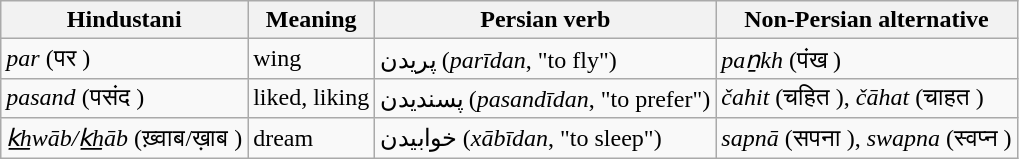<table class="wikitable">
<tr>
<th>Hindustani</th>
<th>Meaning</th>
<th>Persian verb</th>
<th>Non-Persian alternative</th>
</tr>
<tr>
<td><em>par</em> (पर )</td>
<td>wing</td>
<td>پریدن (<em>parīdan</em>, "to fly")</td>
<td><em>paṉkh</em> (पंख )</td>
</tr>
<tr>
<td><em>pasand</em> (पसंद )</td>
<td>liked, liking</td>
<td>پسندیدن (<em>pasandīdan</em>, "to prefer")</td>
<td><em>čahit</em> (चहित ), <em>čāhat</em> (चाहत )</td>
</tr>
<tr>
<td><em>k͟hwāb/k͟hāb</em> (ख़्वाब/ख़ाब )</td>
<td>dream</td>
<td>خوابیدن (<em>xābīdan</em>, "to sleep")</td>
<td><em>sapnā</em> (सपना ), <em>swapna</em> (स्वप्न )</td>
</tr>
</table>
